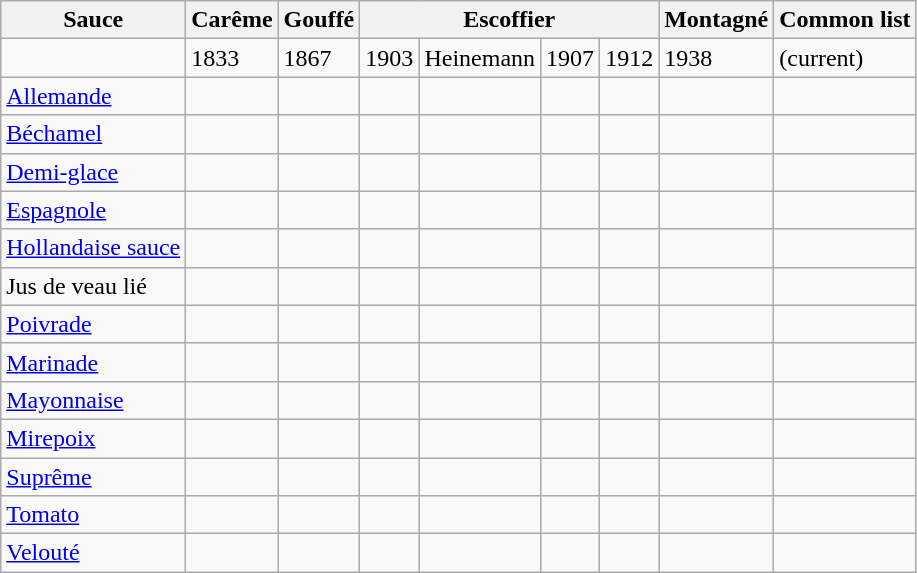<table class=wikitable>
<tr>
<th>Sauce</th>
<th>Carême</th>
<th>Gouffé</th>
<th colspan=4>Escoffier</th>
<th>Montagné</th>
<th>Common list</th>
</tr>
<tr>
<td></td>
<td>1833</td>
<td>1867</td>
<td>1903</td>
<td>Heinemann</td>
<td>1907</td>
<td>1912</td>
<td>1938</td>
<td>(current)</td>
</tr>
<tr>
<td><a href='#'>Allemande</a></td>
<td></td>
<td></td>
<td></td>
<td></td>
<td></td>
<td></td>
<td></td>
<td></td>
</tr>
<tr>
<td><a href='#'>Béchamel</a></td>
<td></td>
<td></td>
<td></td>
<td></td>
<td></td>
<td></td>
<td></td>
<td></td>
</tr>
<tr>
<td><a href='#'>Demi-glace</a></td>
<td></td>
<td></td>
<td></td>
<td></td>
<td></td>
<td></td>
<td></td>
<td></td>
</tr>
<tr>
<td><a href='#'>Espagnole</a></td>
<td></td>
<td></td>
<td></td>
<td></td>
<td></td>
<td></td>
<td></td>
<td></td>
</tr>
<tr>
<td><a href='#'>Hollandaise sauce</a></td>
<td></td>
<td></td>
<td></td>
<td></td>
<td></td>
<td></td>
<td></td>
<td></td>
</tr>
<tr>
<td>Jus de veau lié</td>
<td></td>
<td></td>
<td></td>
<td></td>
<td></td>
<td></td>
<td></td>
<td></td>
</tr>
<tr>
<td><a href='#'>Poivrade</a></td>
<td></td>
<td></td>
<td></td>
<td></td>
<td></td>
<td></td>
<td></td>
<td></td>
</tr>
<tr>
<td><a href='#'>Marinade</a></td>
<td></td>
<td></td>
<td></td>
<td></td>
<td></td>
<td></td>
<td></td>
<td></td>
</tr>
<tr>
<td><a href='#'>Mayonnaise</a></td>
<td></td>
<td></td>
<td></td>
<td></td>
<td></td>
<td></td>
<td></td>
<td></td>
</tr>
<tr>
<td><a href='#'>Mirepoix</a></td>
<td></td>
<td></td>
<td></td>
<td></td>
<td></td>
<td></td>
<td></td>
<td></td>
</tr>
<tr>
<td><a href='#'>Suprême</a></td>
<td></td>
<td></td>
<td></td>
<td></td>
<td></td>
<td></td>
<td></td>
<td></td>
</tr>
<tr>
<td><a href='#'>Tomato</a></td>
<td></td>
<td></td>
<td></td>
<td></td>
<td></td>
<td></td>
<td></td>
<td></td>
</tr>
<tr>
<td><a href='#'>Velouté</a></td>
<td></td>
<td></td>
<td></td>
<td></td>
<td></td>
<td></td>
<td></td>
<td></td>
</tr>
</table>
